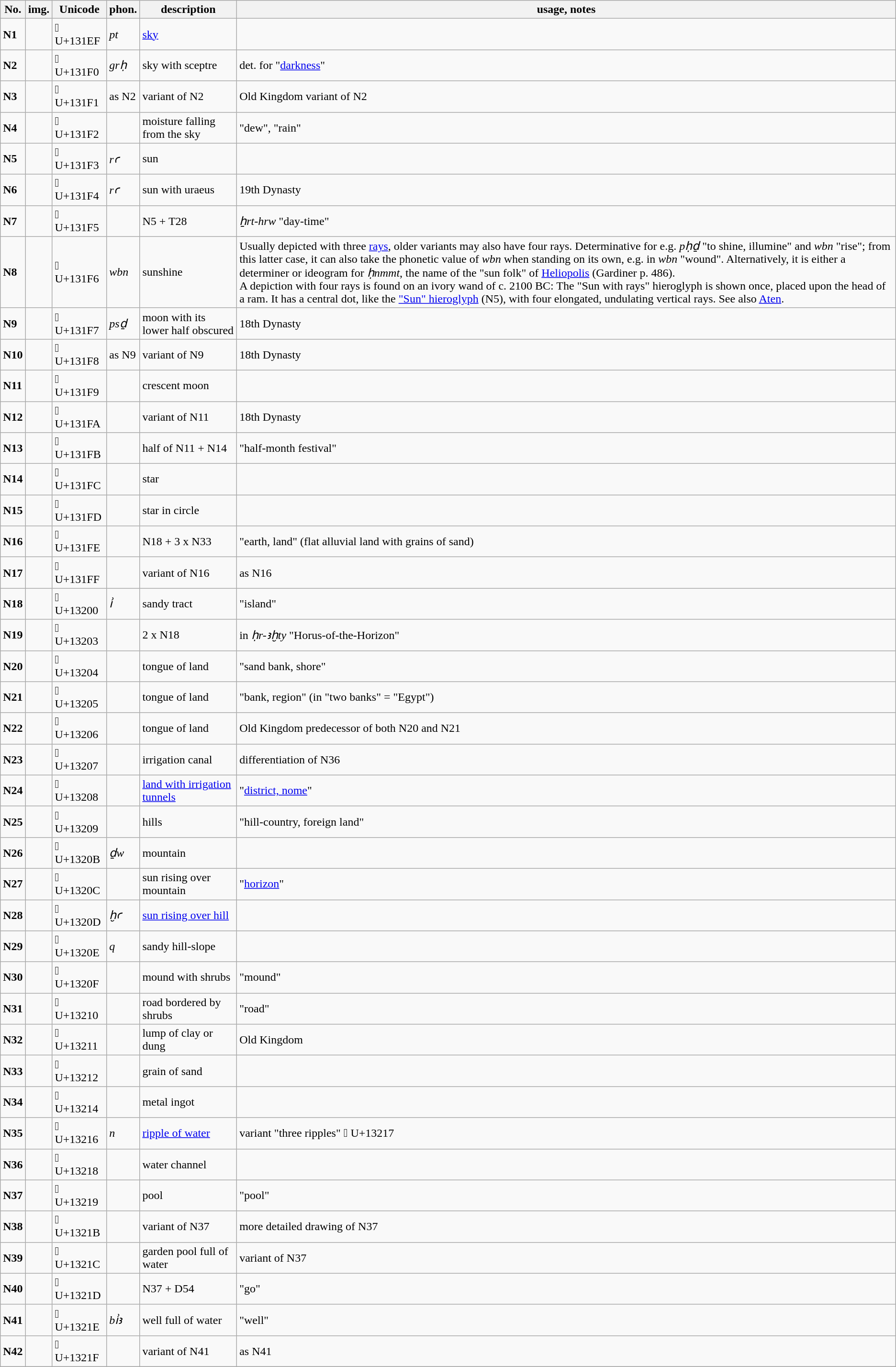<table class="wikitable">
<tr>
<th>No.</th>
<th>img.</th>
<th>Unicode</th>
<th>phon.</th>
<th>description</th>
<th>usage, notes</th>
</tr>
<tr>
<td><strong>N1</strong></td>
<td></td>
<td>𓇯 U+131EF</td>
<td><em>pt</em></td>
<td><a href='#'>sky</a></td>
<td></td>
</tr>
<tr>
<td><strong>N2</strong></td>
<td></td>
<td>𓇰 U+131F0</td>
<td><em>grḥ</em></td>
<td>sky with sceptre</td>
<td>det. for "<a href='#'>darkness</a>"</td>
</tr>
<tr>
<td><strong>N3</strong></td>
<td></td>
<td>𓇱 U+131F1</td>
<td>as N2</td>
<td>variant of N2</td>
<td>Old Kingdom variant of N2</td>
</tr>
<tr>
<td><strong>N4</strong></td>
<td></td>
<td>𓇲 U+131F2</td>
<td><em> </em></td>
<td>moisture falling from the sky</td>
<td>"dew", "rain"</td>
</tr>
<tr>
<td><strong>N5</strong></td>
<td></td>
<td>𓇳 U+131F3</td>
<td><em>rꜥ </em></td>
<td>sun</td>
<td></td>
</tr>
<tr>
<td><strong>N6</strong></td>
<td></td>
<td>𓇴 U+131F4</td>
<td><em>rꜥ </em></td>
<td>sun with uraeus</td>
<td>19th Dynasty</td>
</tr>
<tr>
<td><strong>N7</strong></td>
<td></td>
<td>𓇵 U+131F5</td>
<td></td>
<td>N5 + T28</td>
<td><em>ẖrt-hrw</em> "day-time"</td>
</tr>
<tr>
<td><strong>N8</strong></td>
<td></td>
<td>𓇶 U+131F6</td>
<td><em>wbn</em></td>
<td>sunshine</td>
<td>Usually depicted with three <a href='#'>rays</a>, older variants may also have four rays. Determinative for e.g. <em>pḥḏ</em> "to shine, illumine" and <em>wbn</em> "rise"; from this latter case, it can also take the phonetic value of <em>wbn</em>  when standing on its own, e.g. in <em>wbn</em> "wound". Alternatively, it is either a determiner or ideogram for <em>ḥnmmt</em>, the name of the "sun folk" of <a href='#'>Heliopolis</a> (Gardiner p. 486). <div>A depiction with four rays is found on an ivory wand of c. 2100 BC: The "Sun with rays" hieroglyph is shown once, placed upon the head of a ram. It has a central dot, like the <a href='#'>"Sun" hieroglyph</a> (N5), with four elongated, undulating vertical rays. See also <a href='#'>Aten</a>.</div></td>
</tr>
<tr>
<td><strong>N9</strong></td>
<td></td>
<td>𓇷 U+131F7</td>
<td><em>psḏ</em></td>
<td>moon with its lower half obscured</td>
<td>18th Dynasty</td>
</tr>
<tr>
<td><strong>N10</strong></td>
<td></td>
<td>𓇸 U+131F8</td>
<td>as N9</td>
<td>variant of N9</td>
<td>18th Dynasty</td>
</tr>
<tr>
<td><strong>N11</strong></td>
<td></td>
<td>𓇹 U+131F9</td>
<td></td>
<td>crescent moon</td>
<td></td>
</tr>
<tr>
<td><strong>N12</strong></td>
<td></td>
<td>𓇺 U+131FA</td>
<td></td>
<td>variant of  N11</td>
<td>18th Dynasty</td>
</tr>
<tr>
<td><strong>N13</strong></td>
<td></td>
<td>𓇻 U+131FB</td>
<td></td>
<td>half of N11 + N14</td>
<td>"half-month festival"</td>
</tr>
<tr>
<td><strong>N14</strong></td>
<td></td>
<td>𓇼 U+131FC</td>
<td></td>
<td>star</td>
<td></td>
</tr>
<tr>
<td><strong>N15</strong></td>
<td></td>
<td>𓇽 U+131FD</td>
<td></td>
<td>star in circle</td>
<td></td>
</tr>
<tr>
<td><strong>N16</strong></td>
<td></td>
<td>𓇾 U+131FE</td>
<td></td>
<td>N18 + 3 x N33</td>
<td>"earth, land" (flat alluvial land with grains of sand)</td>
</tr>
<tr>
<td><strong>N17</strong></td>
<td></td>
<td>𓇿 U+131FF</td>
<td></td>
<td>variant of N16</td>
<td>as N16</td>
</tr>
<tr>
<td><strong>N18</strong></td>
<td></td>
<td>𓈀 U+13200</td>
<td><em>ı͗</em></td>
<td>sandy tract</td>
<td>"island"</td>
</tr>
<tr>
<td><strong>N19</strong></td>
<td></td>
<td>𓈃 U+13203</td>
<td></td>
<td>2 x N18</td>
<td>in <em>ḥr-ꜣḫty</em> "Horus-of-the-Horizon"</td>
</tr>
<tr>
<td><strong>N20</strong></td>
<td></td>
<td>𓈄 U+13204</td>
<td></td>
<td>tongue of land</td>
<td>"sand bank, shore"</td>
</tr>
<tr>
<td><strong>N21</strong></td>
<td></td>
<td>𓈅 U+13205</td>
<td></td>
<td>tongue of land</td>
<td>"bank, region" (in "two banks" = "Egypt")</td>
</tr>
<tr>
<td><strong>N22</strong></td>
<td></td>
<td>𓈆 U+13206</td>
<td></td>
<td>tongue of land</td>
<td>Old Kingdom predecessor of both N20 and N21</td>
</tr>
<tr>
<td><strong>N23</strong></td>
<td></td>
<td>𓈇 U+13207</td>
<td></td>
<td>irrigation canal</td>
<td>differentiation of N36</td>
</tr>
<tr>
<td><strong>N24</strong></td>
<td></td>
<td>𓈈 U+13208</td>
<td></td>
<td><a href='#'>land with irrigation tunnels</a></td>
<td>"<a href='#'>district, nome</a>"</td>
</tr>
<tr>
<td><strong>N25</strong></td>
<td></td>
<td>𓈉 U+13209</td>
<td></td>
<td>hills</td>
<td>"hill-country, foreign land"</td>
</tr>
<tr>
<td><strong>N26</strong></td>
<td></td>
<td>𓈋 U+1320B</td>
<td><em>ḏw</em></td>
<td>mountain</td>
<td></td>
</tr>
<tr>
<td><strong>N27</strong></td>
<td></td>
<td>𓈌 U+1320C</td>
<td></td>
<td>sun rising over mountain</td>
<td>"<a href='#'>horizon</a>"</td>
</tr>
<tr>
<td><strong>N28</strong></td>
<td></td>
<td>𓈍 U+1320D</td>
<td><em>ḫꜥ</em></td>
<td><a href='#'>sun rising over hill</a></td>
<td></td>
</tr>
<tr>
<td><strong>N29</strong></td>
<td></td>
<td>𓈎 U+1320E</td>
<td><em>q</em></td>
<td>sandy hill-slope</td>
<td></td>
</tr>
<tr>
<td><strong>N30</strong></td>
<td></td>
<td>𓈏 U+1320F</td>
<td></td>
<td>mound with shrubs</td>
<td>"mound"</td>
</tr>
<tr>
<td><strong>N31</strong></td>
<td></td>
<td>𓈐 U+13210</td>
<td></td>
<td>road bordered by shrubs</td>
<td>"road"</td>
</tr>
<tr>
<td><strong>N32</strong></td>
<td></td>
<td>𓈑 U+13211</td>
<td></td>
<td>lump of clay or dung</td>
<td>Old Kingdom</td>
</tr>
<tr>
<td><strong>N33</strong></td>
<td></td>
<td>𓈒 U+13212</td>
<td></td>
<td>grain of sand</td>
<td></td>
</tr>
<tr>
<td><strong>N34</strong></td>
<td></td>
<td>𓈔 U+13214</td>
<td></td>
<td>metal ingot</td>
<td></td>
</tr>
<tr>
<td><strong>N35</strong></td>
<td></td>
<td>𓈖 U+13216</td>
<td><em>n</em></td>
<td><a href='#'>ripple of water</a></td>
<td>variant "three ripples" 𓈗 U+13217</td>
</tr>
<tr>
<td><strong>N36</strong></td>
<td></td>
<td>𓈘 U+13218</td>
<td></td>
<td>water channel</td>
<td></td>
</tr>
<tr>
<td><strong>N37</strong></td>
<td></td>
<td>𓈙 U+13219</td>
<td></td>
<td>pool</td>
<td>"pool"</td>
</tr>
<tr>
<td><strong>N38</strong></td>
<td></td>
<td>𓈛 U+1321B</td>
<td></td>
<td>variant of N37</td>
<td>more detailed drawing of N37</td>
</tr>
<tr>
<td><strong>N39</strong></td>
<td></td>
<td>𓈜 U+1321C</td>
<td></td>
<td>garden pool full of water</td>
<td>variant of N37</td>
</tr>
<tr>
<td><strong>N40</strong></td>
<td></td>
<td>𓈝 U+1321D</td>
<td></td>
<td>N37 + D54</td>
<td>"go"</td>
</tr>
<tr>
<td><strong>N41</strong></td>
<td></td>
<td>𓈞 U+1321E</td>
<td><em>bı͗ꜣ</em></td>
<td>well full of water</td>
<td>"well"</td>
</tr>
<tr>
<td><strong>N42</strong></td>
<td></td>
<td>𓈟 U+1321F</td>
<td></td>
<td>variant of N41</td>
<td>as N41</td>
</tr>
<tr>
</tr>
</table>
